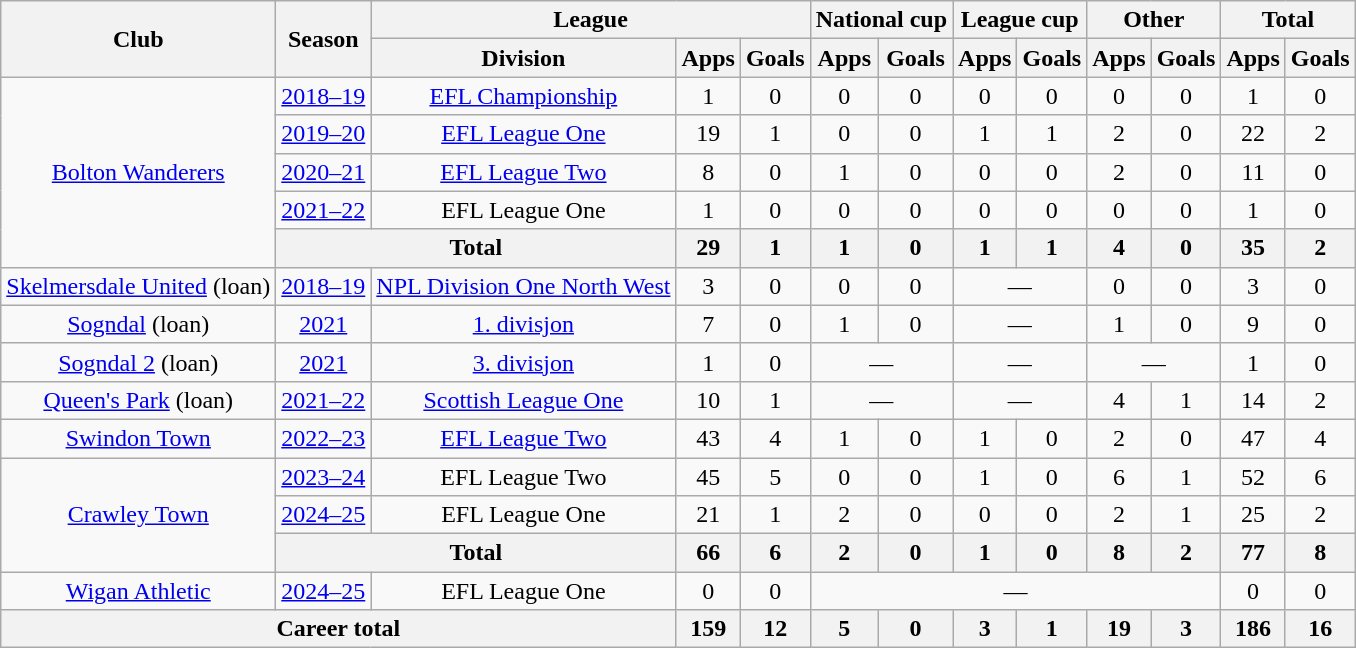<table class="wikitable" style="text-align: center;">
<tr>
<th rowspan="2">Club</th>
<th rowspan="2">Season</th>
<th colspan="3">League</th>
<th colspan="2">National cup</th>
<th colspan="2">League cup</th>
<th colspan="2">Other</th>
<th colspan="2">Total</th>
</tr>
<tr>
<th>Division</th>
<th>Apps</th>
<th>Goals</th>
<th>Apps</th>
<th>Goals</th>
<th>Apps</th>
<th>Goals</th>
<th>Apps</th>
<th>Goals</th>
<th>Apps</th>
<th>Goals</th>
</tr>
<tr>
<td rowspan=5><a href='#'>Bolton Wanderers</a></td>
<td><a href='#'>2018–19</a></td>
<td><a href='#'>EFL Championship</a></td>
<td>1</td>
<td>0</td>
<td>0</td>
<td>0</td>
<td>0</td>
<td>0</td>
<td>0</td>
<td>0</td>
<td>1</td>
<td>0</td>
</tr>
<tr>
<td><a href='#'>2019–20</a></td>
<td><a href='#'>EFL League One</a></td>
<td>19</td>
<td>1</td>
<td>0</td>
<td>0</td>
<td>1</td>
<td>1</td>
<td>2</td>
<td>0</td>
<td>22</td>
<td>2</td>
</tr>
<tr>
<td><a href='#'>2020–21</a></td>
<td><a href='#'>EFL League Two</a></td>
<td>8</td>
<td>0</td>
<td>1</td>
<td>0</td>
<td>0</td>
<td>0</td>
<td>2</td>
<td>0</td>
<td>11</td>
<td>0</td>
</tr>
<tr>
<td><a href='#'>2021–22</a></td>
<td>EFL League One</td>
<td>1</td>
<td>0</td>
<td>0</td>
<td>0</td>
<td>0</td>
<td>0</td>
<td>0</td>
<td>0</td>
<td>1</td>
<td>0</td>
</tr>
<tr>
<th colspan=2>Total</th>
<th>29</th>
<th>1</th>
<th>1</th>
<th>0</th>
<th>1</th>
<th>1</th>
<th>4</th>
<th>0</th>
<th>35</th>
<th>2</th>
</tr>
<tr>
<td><a href='#'>Skelmersdale United</a> (loan)</td>
<td><a href='#'>2018–19</a></td>
<td><a href='#'>NPL Division One North West</a></td>
<td>3</td>
<td>0</td>
<td>0</td>
<td>0</td>
<td colspan="2">—</td>
<td>0</td>
<td>0</td>
<td>3</td>
<td>0</td>
</tr>
<tr>
<td><a href='#'>Sogndal</a> (loan)</td>
<td><a href='#'>2021</a></td>
<td><a href='#'>1. divisjon</a></td>
<td>7</td>
<td>0</td>
<td>1</td>
<td>0</td>
<td colspan="2">—</td>
<td>1</td>
<td>0</td>
<td>9</td>
<td>0</td>
</tr>
<tr>
<td><a href='#'>Sogndal 2</a> (loan)</td>
<td><a href='#'>2021</a></td>
<td><a href='#'>3. divisjon</a></td>
<td>1</td>
<td>0</td>
<td colspan="2">—</td>
<td colspan="2">—</td>
<td colspan="2">—</td>
<td>1</td>
<td>0</td>
</tr>
<tr>
<td><a href='#'>Queen's Park</a> (loan)</td>
<td><a href='#'>2021–22</a></td>
<td><a href='#'>Scottish League One</a></td>
<td>10</td>
<td>1</td>
<td colspan="2">—</td>
<td colspan="2">—</td>
<td>4</td>
<td>1</td>
<td>14</td>
<td>2</td>
</tr>
<tr>
<td><a href='#'>Swindon Town</a></td>
<td><a href='#'>2022–23</a></td>
<td><a href='#'>EFL League Two</a></td>
<td>43</td>
<td>4</td>
<td>1</td>
<td>0</td>
<td>1</td>
<td>0</td>
<td>2</td>
<td>0</td>
<td>47</td>
<td>4</td>
</tr>
<tr>
<td rowspan=3><a href='#'>Crawley Town</a></td>
<td><a href='#'>2023–24</a></td>
<td>EFL League Two</td>
<td>45</td>
<td>5</td>
<td>0</td>
<td>0</td>
<td>1</td>
<td>0</td>
<td>6</td>
<td>1</td>
<td>52</td>
<td>6</td>
</tr>
<tr>
<td><a href='#'>2024–25</a></td>
<td>EFL League One</td>
<td>21</td>
<td>1</td>
<td>2</td>
<td>0</td>
<td>0</td>
<td>0</td>
<td>2</td>
<td>1</td>
<td>25</td>
<td>2</td>
</tr>
<tr>
<th colspan=2>Total</th>
<th>66</th>
<th>6</th>
<th>2</th>
<th>0</th>
<th>1</th>
<th>0</th>
<th>8</th>
<th>2</th>
<th>77</th>
<th>8</th>
</tr>
<tr>
<td><a href='#'>Wigan Athletic</a></td>
<td><a href='#'>2024–25</a></td>
<td>EFL League One</td>
<td>0</td>
<td>0</td>
<td colspan=6>—</td>
<td>0</td>
<td>0</td>
</tr>
<tr>
<th colspan=3>Career total</th>
<th>159</th>
<th>12</th>
<th>5</th>
<th>0</th>
<th>3</th>
<th>1</th>
<th>19</th>
<th>3</th>
<th>186</th>
<th>16</th>
</tr>
</table>
